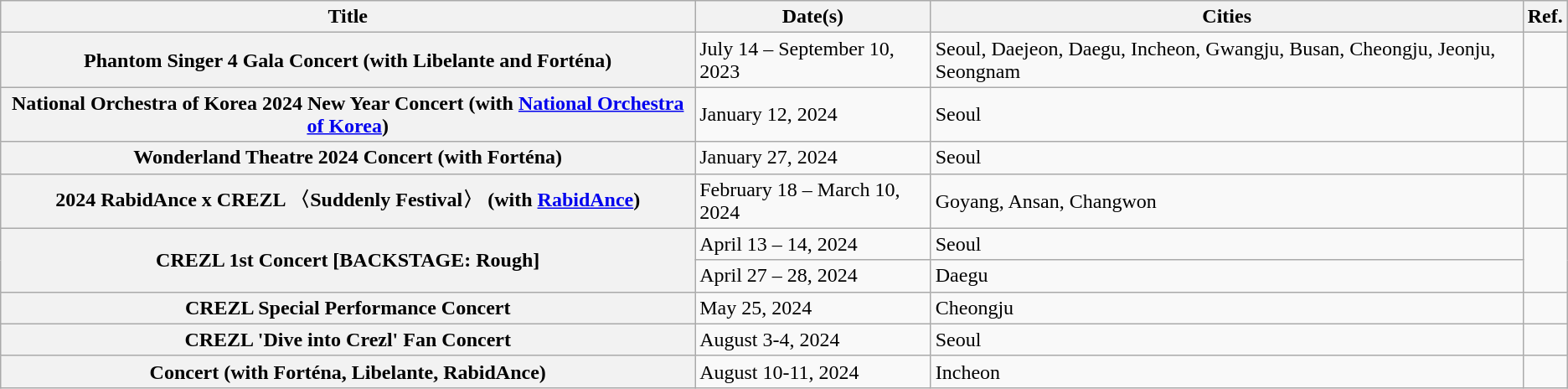<table class="wikitable plainrowheaders">
<tr>
<th scope="col">Title</th>
<th scope="col">Date(s)</th>
<th scope="col">Cities</th>
<th scope="col">Ref.</th>
</tr>
<tr>
<th scope="row">Phantom Singer 4 Gala Concert (with Libelante and Forténa)</th>
<td>July 14 – September 10, 2023</td>
<td>Seoul, Daejeon, Daegu, Incheon, Gwangju, Busan, Cheongju, Jeonju, Seongnam</td>
<td style="text-align:center"></td>
</tr>
<tr>
<th scope="row">National Orchestra of Korea 2024 New Year Concert (with <a href='#'>National Orchestra of Korea</a>)</th>
<td>January 12, 2024</td>
<td>Seoul</td>
<td style="text-align:center"></td>
</tr>
<tr>
<th scope="row">Wonderland Theatre 2024 Concert (with Forténa)</th>
<td>January 27, 2024</td>
<td>Seoul</td>
<td style="text-align:center"></td>
</tr>
<tr>
<th scope="row">2024 RabidAnce x CREZL 〈Suddenly Festival〉 (with <a href='#'>RabidAnce</a>)</th>
<td>February 18 – March 10, 2024</td>
<td>Goyang, Ansan, Changwon</td>
<td style="text-align:center"></td>
</tr>
<tr>
<th scope="row" rowspan="2">CREZL 1st Concert [BACKSTAGE: Rough]</th>
<td>April 13 – 14, 2024</td>
<td>Seoul</td>
<td style="text-align:center" rowspan="2"></td>
</tr>
<tr>
<td>April 27 – 28, 2024</td>
<td>Daegu</td>
</tr>
<tr>
<th scope="row">CREZL Special Performance Concert</th>
<td>May 25, 2024</td>
<td>Cheongju</td>
<td style="text-align:center"></td>
</tr>
<tr>
<th scope="row">CREZL 'Dive into Crezl' Fan Concert</th>
<td>August 3-4, 2024</td>
<td>Seoul</td>
<td style="text-align:center"></td>
</tr>
<tr>
<th scope="row"><The Masterpiece> Concert (with Forténa, Libelante, RabidAnce)</th>
<td>August 10-11, 2024</td>
<td>Incheon</td>
<td style="text-align:center"></td>
</tr>
</table>
